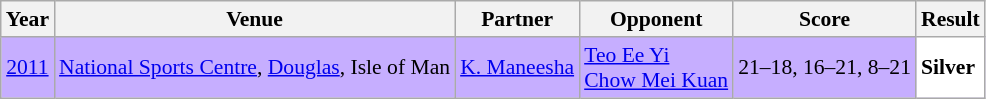<table class="sortable wikitable" style="font-size: 90%;">
<tr>
<th>Year</th>
<th>Venue</th>
<th>Partner</th>
<th>Opponent</th>
<th>Score</th>
<th>Result</th>
</tr>
<tr style="background:#C6AEFF">
<td align="center"><a href='#'>2011</a></td>
<td align="left"><a href='#'>National Sports Centre</a>, <a href='#'>Douglas</a>, Isle of Man</td>
<td align="left"> <a href='#'>K. Maneesha</a></td>
<td align="left"> <a href='#'>Teo Ee Yi</a><br> <a href='#'>Chow Mei Kuan</a></td>
<td align="left">21–18, 16–21, 8–21</td>
<td style="text-align:left; background:white"> <strong>Silver</strong></td>
</tr>
</table>
